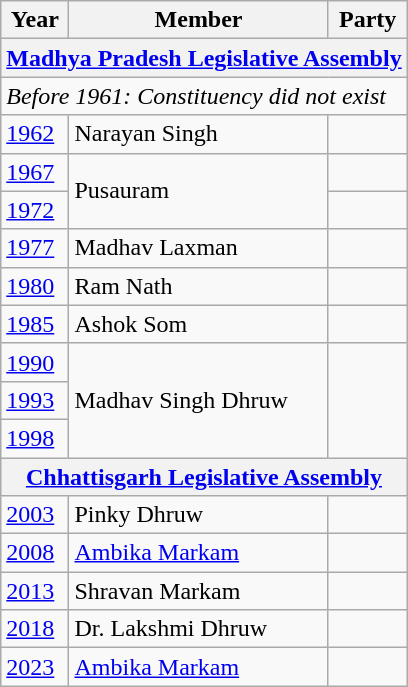<table class="wikitable sortable">
<tr>
<th>Year</th>
<th>Member</th>
<th colspan=2>Party</th>
</tr>
<tr>
<th colspan=4><a href='#'>Madhya Pradesh Legislative Assembly</a></th>
</tr>
<tr>
<td colspan="4"><em>Before 1961: Constituency did not exist</em></td>
</tr>
<tr>
<td><a href='#'>1962</a></td>
<td>Narayan Singh</td>
<td></td>
</tr>
<tr>
<td><a href='#'>1967</a></td>
<td rowspan="2">Pusauram</td>
<td></td>
</tr>
<tr>
<td><a href='#'>1972</a></td>
</tr>
<tr>
<td><a href='#'>1977</a></td>
<td>Madhav Laxman</td>
<td></td>
</tr>
<tr>
<td><a href='#'>1980</a></td>
<td>Ram Nath</td>
<td></td>
</tr>
<tr>
<td><a href='#'>1985</a></td>
<td>Ashok Som</td>
<td></td>
</tr>
<tr>
<td><a href='#'>1990</a></td>
<td rowspan=3>Madhav Singh Dhruw</td>
</tr>
<tr>
<td><a href='#'>1993</a></td>
</tr>
<tr>
<td><a href='#'>1998</a></td>
</tr>
<tr>
<th colspan=4><a href='#'>Chhattisgarh Legislative Assembly</a></th>
</tr>
<tr>
<td><a href='#'>2003</a></td>
<td>Pinky Dhruw</td>
<td></td>
</tr>
<tr>
<td><a href='#'>2008</a></td>
<td><a href='#'>Ambika Markam</a></td>
<td></td>
</tr>
<tr>
<td><a href='#'>2013</a></td>
<td>Shravan Markam</td>
<td></td>
</tr>
<tr>
<td><a href='#'>2018</a></td>
<td>Dr. Lakshmi Dhruw</td>
<td></td>
</tr>
<tr>
<td><a href='#'>2023</a></td>
<td><a href='#'>Ambika Markam</a></td>
<td></td>
</tr>
</table>
